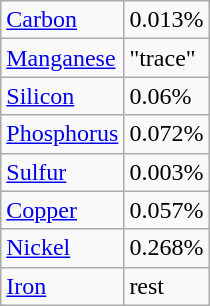<table class="wikitable">
<tr>
<td><a href='#'>Carbon</a></td>
<td>0.013%</td>
</tr>
<tr>
<td><a href='#'>Manganese</a></td>
<td>"trace"</td>
</tr>
<tr>
<td><a href='#'>Silicon</a></td>
<td>0.06%</td>
</tr>
<tr>
<td><a href='#'>Phosphorus</a></td>
<td>0.072%</td>
</tr>
<tr>
<td><a href='#'>Sulfur</a></td>
<td>0.003%</td>
</tr>
<tr>
<td><a href='#'>Copper</a></td>
<td>0.057%</td>
</tr>
<tr>
<td><a href='#'>Nickel</a></td>
<td>0.268%</td>
</tr>
<tr>
<td><a href='#'>Iron</a></td>
<td>rest</td>
</tr>
</table>
